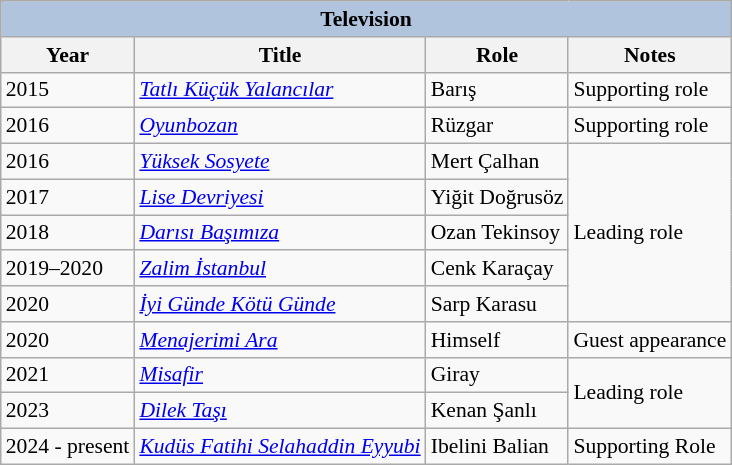<table class="wikitable" style="font-size: 90%;">
<tr>
<th colspan="4" style="background:LightSteelBlue">Television</th>
</tr>
<tr>
<th>Year</th>
<th>Title</th>
<th>Role</th>
<th>Notes</th>
</tr>
<tr>
<td>2015</td>
<td><em><a href='#'>Tatlı Küçük Yalancılar</a></em></td>
<td>Barış</td>
<td>Supporting role</td>
</tr>
<tr>
<td>2016</td>
<td><em><a href='#'>Oyunbozan</a></em></td>
<td>Rüzgar</td>
<td>Supporting role</td>
</tr>
<tr>
<td>2016</td>
<td><em><a href='#'>Yüksek Sosyete</a></em></td>
<td>Mert Çalhan</td>
<td rowspan="5">Leading role</td>
</tr>
<tr>
<td>2017</td>
<td><em><a href='#'>Lise Devriyesi</a></em></td>
<td>Yiğit Doğrusöz</td>
</tr>
<tr>
<td>2018</td>
<td><em><a href='#'>Darısı Başımıza</a></em></td>
<td>Ozan Tekinsoy</td>
</tr>
<tr>
<td>2019–2020</td>
<td><em><a href='#'>Zalim İstanbul</a></em></td>
<td>Cenk Karaçay</td>
</tr>
<tr>
<td>2020</td>
<td><em><a href='#'>İyi Günde Kötü Günde</a></em></td>
<td>Sarp Karasu</td>
</tr>
<tr>
<td>2020</td>
<td><em><a href='#'>Menajerimi Ara</a></em></td>
<td>Himself</td>
<td>Guest appearance</td>
</tr>
<tr>
<td>2021</td>
<td><em><a href='#'>Misafir</a></em></td>
<td>Giray</td>
<td rowspan="2">Leading role</td>
</tr>
<tr>
<td>2023</td>
<td><em><a href='#'>Dilek Taşı</a></em></td>
<td>Kenan Şanlı</td>
</tr>
<tr>
<td>2024 - present</td>
<td><em><a href='#'>Kudüs Fatihi Selahaddin Eyyubi</a></em></td>
<td>Ibelini Balian</td>
<td>Supporting Role</td>
</tr>
</table>
